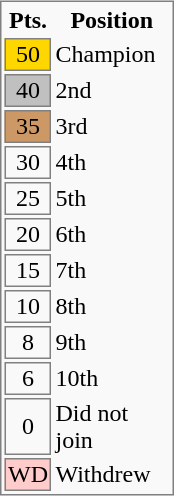<table bgcolor=#F9F9F9 style="float: right; border: 1px solid gray; margin: .46em 0 0 .2em;">
<tr>
<th width="25px">Pts.</th>
<th width="75px">Position</th>
</tr>
<tr>
<td bgcolor=gold align=center style="border: 1px solid gray;">50</td>
<td>Champion</td>
</tr>
<tr>
<td bgcolor=silver align=center style="border: 1px solid gray;">40</td>
<td>2nd</td>
</tr>
<tr>
<td bgcolor=#CC9966 align=center style="border: 1px solid gray;">35</td>
<td>3rd</td>
</tr>
<tr>
<td align=center style="border: 1px solid gray;">30</td>
<td>4th</td>
</tr>
<tr>
<td align=center style="border: 1px solid gray;">25</td>
<td>5th</td>
</tr>
<tr>
<td align=center style="border: 1px solid gray;">20</td>
<td>6th</td>
</tr>
<tr>
<td align=center style="border: 1px solid gray;">15</td>
<td>7th</td>
</tr>
<tr>
<td align=center style="border: 1px solid gray;">10</td>
<td>8th</td>
</tr>
<tr>
<td align=center style="border: 1px solid gray;">8</td>
<td>9th</td>
</tr>
<tr>
<td align=center style="border: 1px solid gray;">6</td>
<td>10th</td>
</tr>
<tr>
<td align=center style="border: 1px solid gray;">0</td>
<td>Did not join</td>
</tr>
<tr>
<td bgcolor=#FFCCCC align=center style="border: 1px solid gray;">WD</td>
<td>Withdrew</td>
</tr>
</table>
